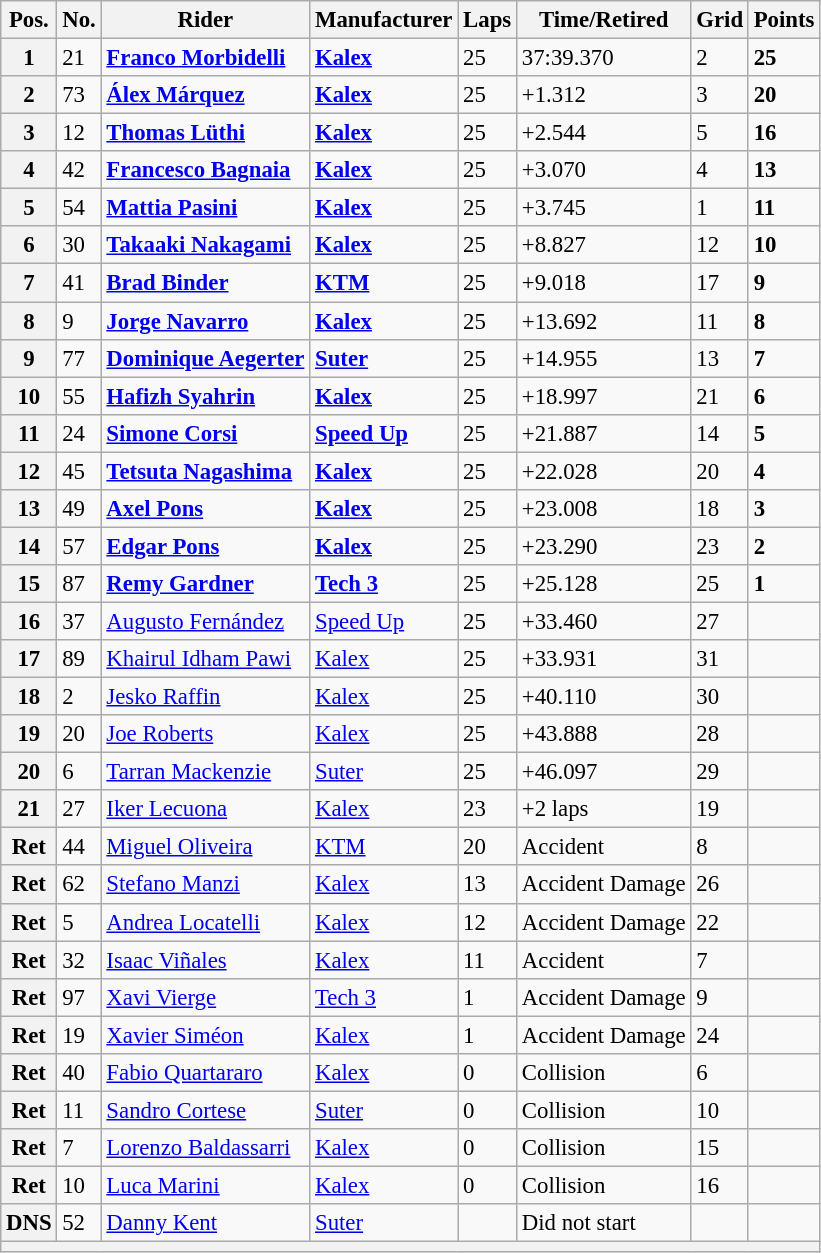<table class="wikitable" style="font-size: 95%;">
<tr>
<th>Pos.</th>
<th>No.</th>
<th>Rider</th>
<th>Manufacturer</th>
<th>Laps</th>
<th>Time/Retired</th>
<th>Grid</th>
<th>Points</th>
</tr>
<tr>
<th>1</th>
<td>21</td>
<td> <strong><a href='#'>Franco Morbidelli</a></strong></td>
<td><strong><a href='#'>Kalex</a></strong></td>
<td>25</td>
<td>37:39.370</td>
<td>2</td>
<td><strong>25</strong></td>
</tr>
<tr>
<th>2</th>
<td>73</td>
<td> <strong><a href='#'>Álex Márquez</a></strong></td>
<td><strong><a href='#'>Kalex</a></strong></td>
<td>25</td>
<td>+1.312</td>
<td>3</td>
<td><strong>20</strong></td>
</tr>
<tr>
<th>3</th>
<td>12</td>
<td> <strong><a href='#'>Thomas Lüthi</a></strong></td>
<td><strong><a href='#'>Kalex</a></strong></td>
<td>25</td>
<td>+2.544</td>
<td>5</td>
<td><strong>16</strong></td>
</tr>
<tr>
<th>4</th>
<td>42</td>
<td> <strong><a href='#'>Francesco Bagnaia</a></strong></td>
<td><strong><a href='#'>Kalex</a></strong></td>
<td>25</td>
<td>+3.070</td>
<td>4</td>
<td><strong>13</strong></td>
</tr>
<tr>
<th>5</th>
<td>54</td>
<td> <strong><a href='#'>Mattia Pasini</a></strong></td>
<td><strong><a href='#'>Kalex</a></strong></td>
<td>25</td>
<td>+3.745</td>
<td>1</td>
<td><strong>11</strong></td>
</tr>
<tr>
<th>6</th>
<td>30</td>
<td> <strong><a href='#'>Takaaki Nakagami</a></strong></td>
<td><strong><a href='#'>Kalex</a></strong></td>
<td>25</td>
<td>+8.827</td>
<td>12</td>
<td><strong>10</strong></td>
</tr>
<tr>
<th>7</th>
<td>41</td>
<td> <strong><a href='#'>Brad Binder</a></strong></td>
<td><strong><a href='#'>KTM</a></strong></td>
<td>25</td>
<td>+9.018</td>
<td>17</td>
<td><strong>9</strong></td>
</tr>
<tr>
<th>8</th>
<td>9</td>
<td> <strong><a href='#'>Jorge Navarro</a></strong></td>
<td><strong><a href='#'>Kalex</a></strong></td>
<td>25</td>
<td>+13.692</td>
<td>11</td>
<td><strong>8</strong></td>
</tr>
<tr>
<th>9</th>
<td>77</td>
<td> <strong><a href='#'>Dominique Aegerter</a></strong></td>
<td><strong><a href='#'>Suter</a></strong></td>
<td>25</td>
<td>+14.955</td>
<td>13</td>
<td><strong>7</strong></td>
</tr>
<tr>
<th>10</th>
<td>55</td>
<td> <strong><a href='#'>Hafizh Syahrin</a></strong></td>
<td><strong><a href='#'>Kalex</a></strong></td>
<td>25</td>
<td>+18.997</td>
<td>21</td>
<td><strong>6</strong></td>
</tr>
<tr>
<th>11</th>
<td>24</td>
<td> <strong><a href='#'>Simone Corsi</a></strong></td>
<td><strong><a href='#'>Speed Up</a></strong></td>
<td>25</td>
<td>+21.887</td>
<td>14</td>
<td><strong>5</strong></td>
</tr>
<tr>
<th>12</th>
<td>45</td>
<td> <strong><a href='#'>Tetsuta Nagashima</a></strong></td>
<td><strong><a href='#'>Kalex</a></strong></td>
<td>25</td>
<td>+22.028</td>
<td>20</td>
<td><strong>4</strong></td>
</tr>
<tr>
<th>13</th>
<td>49</td>
<td> <strong><a href='#'>Axel Pons</a></strong></td>
<td><strong><a href='#'>Kalex</a></strong></td>
<td>25</td>
<td>+23.008</td>
<td>18</td>
<td><strong>3</strong></td>
</tr>
<tr>
<th>14</th>
<td>57</td>
<td> <strong><a href='#'>Edgar Pons</a></strong></td>
<td><strong><a href='#'>Kalex</a></strong></td>
<td>25</td>
<td>+23.290</td>
<td>23</td>
<td><strong>2</strong></td>
</tr>
<tr>
<th>15</th>
<td>87</td>
<td> <strong><a href='#'>Remy Gardner</a></strong></td>
<td><strong><a href='#'>Tech 3</a></strong></td>
<td>25</td>
<td>+25.128</td>
<td>25</td>
<td><strong>1</strong></td>
</tr>
<tr>
<th>16</th>
<td>37</td>
<td> <a href='#'>Augusto Fernández</a></td>
<td><a href='#'>Speed Up</a></td>
<td>25</td>
<td>+33.460</td>
<td>27</td>
<td></td>
</tr>
<tr>
<th>17</th>
<td>89</td>
<td> <a href='#'>Khairul Idham Pawi</a></td>
<td><a href='#'>Kalex</a></td>
<td>25</td>
<td>+33.931</td>
<td>31</td>
<td></td>
</tr>
<tr>
<th>18</th>
<td>2</td>
<td> <a href='#'>Jesko Raffin</a></td>
<td><a href='#'>Kalex</a></td>
<td>25</td>
<td>+40.110</td>
<td>30</td>
<td></td>
</tr>
<tr>
<th>19</th>
<td>20</td>
<td> <a href='#'>Joe Roberts</a></td>
<td><a href='#'>Kalex</a></td>
<td>25</td>
<td>+43.888</td>
<td>28</td>
<td></td>
</tr>
<tr>
<th>20</th>
<td>6</td>
<td> <a href='#'>Tarran Mackenzie</a></td>
<td><a href='#'>Suter</a></td>
<td>25</td>
<td>+46.097</td>
<td>29</td>
<td></td>
</tr>
<tr>
<th>21</th>
<td>27</td>
<td> <a href='#'>Iker Lecuona</a></td>
<td><a href='#'>Kalex</a></td>
<td>23</td>
<td>+2 laps</td>
<td>19</td>
<td></td>
</tr>
<tr>
<th>Ret</th>
<td>44</td>
<td> <a href='#'>Miguel Oliveira</a></td>
<td><a href='#'>KTM</a></td>
<td>20</td>
<td>Accident</td>
<td>8</td>
<td></td>
</tr>
<tr>
<th>Ret</th>
<td>62</td>
<td> <a href='#'>Stefano Manzi</a></td>
<td><a href='#'>Kalex</a></td>
<td>13</td>
<td>Accident Damage</td>
<td>26</td>
<td></td>
</tr>
<tr>
<th>Ret</th>
<td>5</td>
<td> <a href='#'>Andrea Locatelli</a></td>
<td><a href='#'>Kalex</a></td>
<td>12</td>
<td>Accident Damage</td>
<td>22</td>
<td></td>
</tr>
<tr>
<th>Ret</th>
<td>32</td>
<td> <a href='#'>Isaac Viñales</a></td>
<td><a href='#'>Kalex</a></td>
<td>11</td>
<td>Accident</td>
<td>7</td>
<td></td>
</tr>
<tr>
<th>Ret</th>
<td>97</td>
<td> <a href='#'>Xavi Vierge</a></td>
<td><a href='#'>Tech 3</a></td>
<td>1</td>
<td>Accident Damage</td>
<td>9</td>
<td></td>
</tr>
<tr>
<th>Ret</th>
<td>19</td>
<td> <a href='#'>Xavier Siméon</a></td>
<td><a href='#'>Kalex</a></td>
<td>1</td>
<td>Accident Damage</td>
<td>24</td>
<td></td>
</tr>
<tr>
<th>Ret</th>
<td>40</td>
<td> <a href='#'>Fabio Quartararo</a></td>
<td><a href='#'>Kalex</a></td>
<td>0</td>
<td>Collision</td>
<td>6</td>
<td></td>
</tr>
<tr>
<th>Ret</th>
<td>11</td>
<td> <a href='#'>Sandro Cortese</a></td>
<td><a href='#'>Suter</a></td>
<td>0</td>
<td>Collision</td>
<td>10</td>
<td></td>
</tr>
<tr>
<th>Ret</th>
<td>7</td>
<td> <a href='#'>Lorenzo Baldassarri</a></td>
<td><a href='#'>Kalex</a></td>
<td>0</td>
<td>Collision</td>
<td>15</td>
<td></td>
</tr>
<tr>
<th>Ret</th>
<td>10</td>
<td> <a href='#'>Luca Marini</a></td>
<td><a href='#'>Kalex</a></td>
<td>0</td>
<td>Collision</td>
<td>16</td>
<td></td>
</tr>
<tr>
<th>DNS</th>
<td>52</td>
<td> <a href='#'>Danny Kent</a></td>
<td><a href='#'>Suter</a></td>
<td></td>
<td>Did not start</td>
<td></td>
<td></td>
</tr>
<tr>
<th colspan=8></th>
</tr>
</table>
